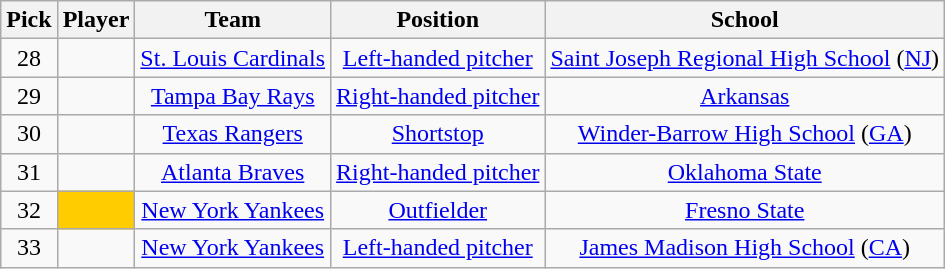<table class="wikitable sortable plainrowheaders" style="text-align:center; width=74%">
<tr>
<th scope="col">Pick</th>
<th scope="col">Player</th>
<th scope="col">Team</th>
<th scope="col">Position</th>
<th scope="col">School</th>
</tr>
<tr>
<td>28</td>
<td></td>
<td><a href='#'>St. Louis Cardinals</a></td>
<td><a href='#'>Left-handed pitcher</a></td>
<td><a href='#'>Saint Joseph Regional High School</a> (<a href='#'>NJ</a>)</td>
</tr>
<tr>
<td>29</td>
<td></td>
<td><a href='#'>Tampa Bay Rays</a></td>
<td><a href='#'>Right-handed pitcher</a></td>
<td><a href='#'>Arkansas</a></td>
</tr>
<tr>
<td>30</td>
<td></td>
<td><a href='#'>Texas Rangers</a></td>
<td><a href='#'>Shortstop</a></td>
<td><a href='#'>Winder-Barrow High School</a> (<a href='#'>GA</a>)</td>
</tr>
<tr>
<td>31</td>
<td></td>
<td><a href='#'>Atlanta Braves</a></td>
<td><a href='#'>Right-handed pitcher</a></td>
<td><a href='#'>Oklahoma State</a></td>
</tr>
<tr>
<td>32</td>
<th scope="row" style="text-align:center; background-color:#FFCC00"></th>
<td><a href='#'>New York Yankees</a></td>
<td><a href='#'>Outfielder</a></td>
<td><a href='#'>Fresno State</a></td>
</tr>
<tr>
<td>33</td>
<td></td>
<td><a href='#'>New York Yankees</a></td>
<td><a href='#'>Left-handed pitcher</a></td>
<td><a href='#'>James Madison High School</a> (<a href='#'>CA</a>)</td>
</tr>
</table>
